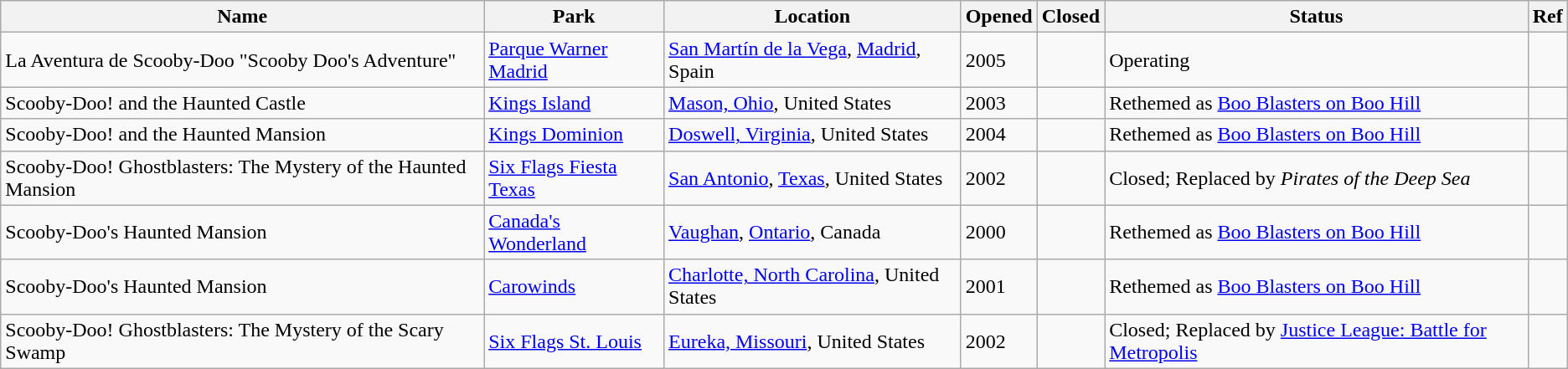<table class="wikitable sortable">
<tr>
<th>Name</th>
<th>Park</th>
<th>Location</th>
<th>Opened</th>
<th>Closed</th>
<th>Status</th>
<th class="unsortable">Ref</th>
</tr>
<tr>
<td>La Aventura de Scooby-Doo "Scooby Doo's Adventure"</td>
<td><a href='#'>Parque Warner Madrid</a></td>
<td> <a href='#'>San Martín de la Vega</a>, <a href='#'>Madrid</a>, Spain</td>
<td>2005</td>
<td></td>
<td>Operating</td>
<td></td>
</tr>
<tr>
<td>Scooby-Doo! and the Haunted Castle</td>
<td><a href='#'>Kings Island</a></td>
<td> <a href='#'>Mason, Ohio</a>, United States</td>
<td>2003</td>
<td></td>
<td>Rethemed as <a href='#'>Boo Blasters on Boo Hill</a></td>
<td></td>
</tr>
<tr>
<td>Scooby-Doo! and the Haunted Mansion</td>
<td><a href='#'>Kings Dominion</a></td>
<td> <a href='#'>Doswell, Virginia</a>, United States</td>
<td>2004</td>
<td></td>
<td>Rethemed as <a href='#'>Boo Blasters on Boo Hill</a></td>
<td></td>
</tr>
<tr>
<td>Scooby-Doo! Ghostblasters: The Mystery of the Haunted Mansion</td>
<td><a href='#'>Six Flags Fiesta Texas</a></td>
<td> <a href='#'>San Antonio</a>, <a href='#'>Texas</a>, United States</td>
<td>2002</td>
<td></td>
<td>Closed; Replaced by <em>Pirates of the Deep Sea</em></td>
<td></td>
</tr>
<tr>
<td>Scooby-Doo's Haunted Mansion</td>
<td><a href='#'>Canada's Wonderland</a></td>
<td> <a href='#'>Vaughan</a>, <a href='#'>Ontario</a>, Canada</td>
<td>2000</td>
<td></td>
<td>Rethemed as <a href='#'>Boo Blasters on Boo Hill</a></td>
<td></td>
</tr>
<tr>
<td>Scooby-Doo's Haunted Mansion</td>
<td><a href='#'>Carowinds</a></td>
<td> <a href='#'>Charlotte, North Carolina</a>, United States</td>
<td>2001</td>
<td></td>
<td>Rethemed as <a href='#'>Boo Blasters on Boo Hill</a></td>
<td></td>
</tr>
<tr>
<td>Scooby-Doo! Ghostblasters: The Mystery of the Scary Swamp</td>
<td><a href='#'>Six Flags St. Louis</a></td>
<td> <a href='#'>Eureka, Missouri</a>, United States</td>
<td>2002</td>
<td></td>
<td>Closed; Replaced by <a href='#'>Justice League: Battle for Metropolis</a></td>
<td></td>
</tr>
</table>
